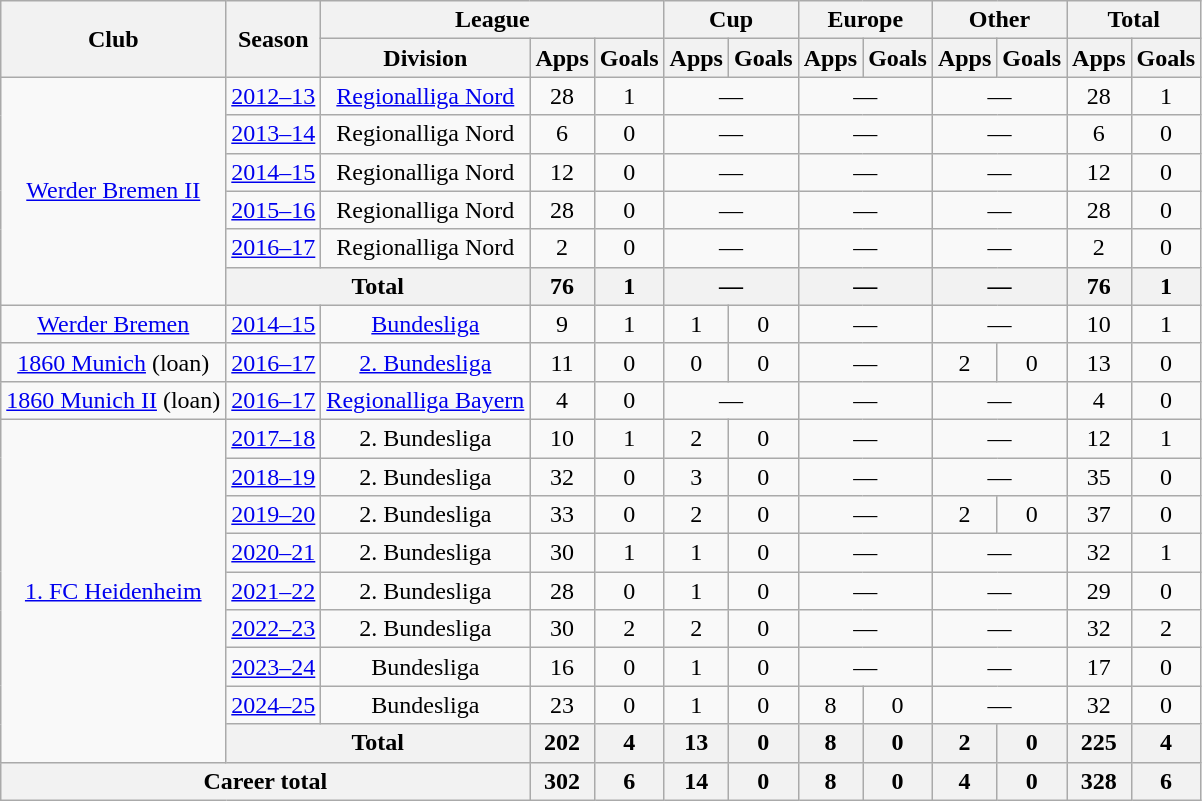<table class="wikitable" style="text-align:center">
<tr>
<th rowspan="2">Club</th>
<th rowspan="2">Season</th>
<th colspan="3">League</th>
<th colspan="2">Cup</th>
<th colspan="2">Europe</th>
<th colspan="2">Other</th>
<th colspan="2">Total</th>
</tr>
<tr>
<th>Division</th>
<th>Apps</th>
<th>Goals</th>
<th>Apps</th>
<th>Goals</th>
<th>Apps</th>
<th>Goals</th>
<th>Apps</th>
<th>Goals</th>
<th>Apps</th>
<th>Goals</th>
</tr>
<tr>
<td rowspan="6"><a href='#'>Werder Bremen II</a></td>
<td><a href='#'>2012–13</a></td>
<td><a href='#'>Regionalliga Nord</a></td>
<td>28</td>
<td>1</td>
<td colspan="2">—</td>
<td colspan="2">—</td>
<td colspan="2">—</td>
<td>28</td>
<td>1</td>
</tr>
<tr>
<td><a href='#'>2013–14</a></td>
<td>Regionalliga Nord</td>
<td>6</td>
<td>0</td>
<td colspan="2">—</td>
<td colspan="2">—</td>
<td colspan="2">—</td>
<td>6</td>
<td>0</td>
</tr>
<tr>
<td><a href='#'>2014–15</a></td>
<td>Regionalliga Nord</td>
<td>12</td>
<td>0</td>
<td colspan="2">—</td>
<td colspan="2">—</td>
<td colspan="2">—</td>
<td>12</td>
<td>0</td>
</tr>
<tr>
<td><a href='#'>2015–16</a></td>
<td>Regionalliga Nord</td>
<td>28</td>
<td>0</td>
<td colspan="2">—</td>
<td colspan="2">—</td>
<td colspan="2">—</td>
<td>28</td>
<td>0</td>
</tr>
<tr>
<td><a href='#'>2016–17</a></td>
<td>Regionalliga Nord</td>
<td>2</td>
<td>0</td>
<td colspan="2">—</td>
<td colspan="2">—</td>
<td colspan="2">—</td>
<td>2</td>
<td>0</td>
</tr>
<tr>
<th colspan="2">Total</th>
<th>76</th>
<th>1</th>
<th colspan="2">—</th>
<th colspan="2">—</th>
<th colspan="2">—</th>
<th>76</th>
<th>1</th>
</tr>
<tr>
<td><a href='#'>Werder Bremen</a></td>
<td><a href='#'>2014–15</a></td>
<td><a href='#'>Bundesliga</a></td>
<td>9</td>
<td>1</td>
<td>1</td>
<td>0</td>
<td colspan="2">—</td>
<td colspan="2">—</td>
<td>10</td>
<td>1</td>
</tr>
<tr>
<td><a href='#'>1860 Munich</a> (loan)</td>
<td><a href='#'>2016–17</a></td>
<td><a href='#'>2. Bundesliga</a></td>
<td>11</td>
<td>0</td>
<td>0</td>
<td>0</td>
<td colspan="2">—</td>
<td>2</td>
<td>0</td>
<td>13</td>
<td>0</td>
</tr>
<tr>
<td><a href='#'>1860 Munich II</a> (loan)</td>
<td><a href='#'>2016–17</a></td>
<td><a href='#'>Regionalliga Bayern</a></td>
<td>4</td>
<td>0</td>
<td colspan="2">—</td>
<td colspan="2">—</td>
<td colspan="2">—</td>
<td>4</td>
<td>0</td>
</tr>
<tr>
<td rowspan="9"><a href='#'>1. FC Heidenheim</a></td>
<td><a href='#'>2017–18</a></td>
<td>2. Bundesliga</td>
<td>10</td>
<td>1</td>
<td>2</td>
<td>0</td>
<td colspan="2">—</td>
<td colspan="2">—</td>
<td>12</td>
<td>1</td>
</tr>
<tr>
<td><a href='#'>2018–19</a></td>
<td>2. Bundesliga</td>
<td>32</td>
<td>0</td>
<td>3</td>
<td>0</td>
<td colspan="2">—</td>
<td colspan="2">—</td>
<td>35</td>
<td>0</td>
</tr>
<tr>
<td><a href='#'>2019–20</a></td>
<td>2. Bundesliga</td>
<td>33</td>
<td>0</td>
<td>2</td>
<td>0</td>
<td colspan="2">—</td>
<td>2</td>
<td>0</td>
<td>37</td>
<td>0</td>
</tr>
<tr>
<td><a href='#'>2020–21</a></td>
<td>2. Bundesliga</td>
<td>30</td>
<td>1</td>
<td>1</td>
<td>0</td>
<td colspan="2">—</td>
<td colspan="2">—</td>
<td>32</td>
<td>1</td>
</tr>
<tr>
<td><a href='#'>2021–22</a></td>
<td>2. Bundesliga</td>
<td>28</td>
<td>0</td>
<td>1</td>
<td>0</td>
<td colspan="2">—</td>
<td colspan="2">—</td>
<td>29</td>
<td>0</td>
</tr>
<tr>
<td><a href='#'>2022–23</a></td>
<td>2. Bundesliga</td>
<td>30</td>
<td>2</td>
<td>2</td>
<td>0</td>
<td colspan="2">—</td>
<td colspan="2">—</td>
<td>32</td>
<td>2</td>
</tr>
<tr>
<td><a href='#'>2023–24</a></td>
<td>Bundesliga</td>
<td>16</td>
<td>0</td>
<td>1</td>
<td>0</td>
<td colspan="2">—</td>
<td colspan="2">—</td>
<td>17</td>
<td>0</td>
</tr>
<tr>
<td><a href='#'>2024–25</a></td>
<td>Bundesliga</td>
<td>23</td>
<td>0</td>
<td>1</td>
<td>0</td>
<td>8</td>
<td>0</td>
<td colspan="2">—</td>
<td>32</td>
<td>0</td>
</tr>
<tr>
<th colspan="2">Total</th>
<th>202</th>
<th>4</th>
<th>13</th>
<th>0</th>
<th>8</th>
<th>0</th>
<th>2</th>
<th>0</th>
<th>225</th>
<th>4</th>
</tr>
<tr>
<th colspan="3">Career total</th>
<th>302</th>
<th>6</th>
<th>14</th>
<th>0</th>
<th>8</th>
<th>0</th>
<th>4</th>
<th>0</th>
<th>328</th>
<th>6</th>
</tr>
</table>
